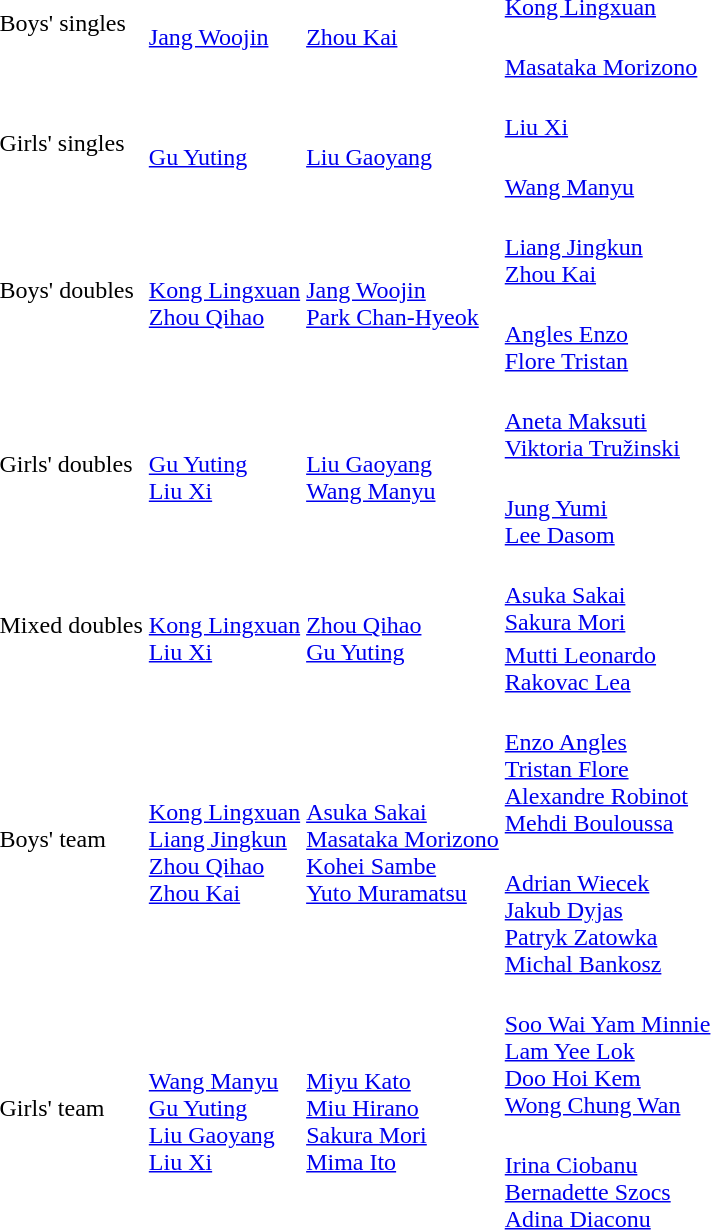<table>
<tr>
<td rowspan=2>Boys' singles</td>
<td rowspan=2><br><a href='#'>Jang Woojin</a></td>
<td rowspan=2><br><a href='#'>Zhou Kai</a></td>
<td><br><a href='#'>Kong Lingxuan</a></td>
</tr>
<tr>
<td><br><a href='#'>Masataka Morizono</a></td>
</tr>
<tr>
<td rowspan=2>Girls' singles</td>
<td rowspan=2><br><a href='#'>Gu Yuting</a></td>
<td rowspan=2><br><a href='#'>Liu Gaoyang</a></td>
<td><br><a href='#'>Liu Xi</a></td>
</tr>
<tr>
<td><br><a href='#'>Wang Manyu</a></td>
</tr>
<tr>
<td rowspan=2>Boys' doubles</td>
<td rowspan=2><br><a href='#'>Kong Lingxuan</a><br><a href='#'>Zhou Qihao</a></td>
<td rowspan=2><br><a href='#'>Jang Woojin</a><br><a href='#'>Park Chan-Hyeok</a></td>
<td><br><a href='#'>Liang Jingkun</a><br><a href='#'>Zhou Kai</a></td>
</tr>
<tr>
<td><br><a href='#'>Angles Enzo</a><br><a href='#'>Flore Tristan</a></td>
</tr>
<tr>
<td rowspan=2>Girls' doubles</td>
<td rowspan=2><br><a href='#'>Gu Yuting</a><br><a href='#'>Liu Xi</a></td>
<td rowspan=2><br><a href='#'>Liu Gaoyang</a><br><a href='#'>Wang Manyu</a></td>
<td><br><a href='#'>Aneta Maksuti</a><br><a href='#'>Viktoria Tružinski</a></td>
</tr>
<tr>
<td><br><a href='#'>Jung Yumi</a><br><a href='#'>Lee Dasom</a></td>
</tr>
<tr>
<td rowspan=2>Mixed doubles</td>
<td rowspan=2><br><a href='#'>Kong Lingxuan</a><br><a href='#'>Liu Xi</a></td>
<td rowspan=2><br><a href='#'>Zhou Qihao</a><br><a href='#'>Gu Yuting</a></td>
<td><br><a href='#'>Asuka Sakai</a><br><a href='#'>Sakura Mori</a></td>
</tr>
<tr>
<td> <a href='#'>Mutti Leonardo</a><br> <a href='#'>Rakovac Lea</a></td>
</tr>
<tr>
<td rowspan=2>Boys' team</td>
<td rowspan=2><br><a href='#'>Kong Lingxuan</a><br><a href='#'>Liang Jingkun</a><br><a href='#'>Zhou Qihao</a><br><a href='#'>Zhou Kai</a></td>
<td rowspan=2><br><a href='#'>Asuka Sakai</a><br><a href='#'>Masataka Morizono</a><br><a href='#'>Kohei Sambe</a><br><a href='#'>Yuto Muramatsu</a></td>
<td><br><a href='#'>Enzo Angles</a><br><a href='#'>Tristan Flore</a><br><a href='#'>Alexandre Robinot</a><br><a href='#'>Mehdi Bouloussa</a></td>
</tr>
<tr>
<td><br><a href='#'>Adrian Wiecek</a><br><a href='#'>Jakub Dyjas</a><br><a href='#'>Patryk Zatowka</a><br><a href='#'>Michal Bankosz</a></td>
</tr>
<tr>
<td rowspan=2>Girls' team</td>
<td rowspan=2><br><a href='#'>Wang Manyu</a><br><a href='#'>Gu Yuting</a><br><a href='#'>Liu Gaoyang</a><br><a href='#'>Liu Xi</a></td>
<td rowspan=2><br><a href='#'>Miyu Kato</a><br><a href='#'>Miu Hirano</a><br><a href='#'>Sakura Mori</a><br><a href='#'>Mima Ito</a></td>
<td><br><a href='#'>Soo Wai Yam Minnie</a><br><a href='#'>Lam Yee Lok</a><br><a href='#'>Doo Hoi Kem</a><br><a href='#'>Wong Chung Wan</a></td>
</tr>
<tr>
<td><br><a href='#'>Irina Ciobanu</a><br><a href='#'>Bernadette Szocs</a><br><a href='#'>Adina Diaconu</a></td>
</tr>
</table>
